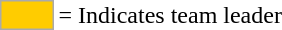<table>
<tr>
<td style="background:#fc0; border:1px solid #aaa; width:2em;"></td>
<td>= Indicates team leader</td>
</tr>
</table>
